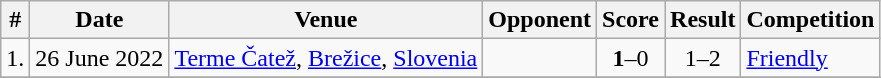<table class="wikitable">
<tr>
<th>#</th>
<th>Date</th>
<th>Venue</th>
<th>Opponent</th>
<th>Score</th>
<th>Result</th>
<th>Competition</th>
</tr>
<tr>
<td>1.</td>
<td>26 June 2022</td>
<td><a href='#'>Terme Čatež</a>, <a href='#'>Brežice</a>, <a href='#'>Slovenia</a></td>
<td></td>
<td align=center><strong>1</strong>–0</td>
<td align=center>1–2</td>
<td><a href='#'>Friendly</a></td>
</tr>
<tr>
</tr>
</table>
